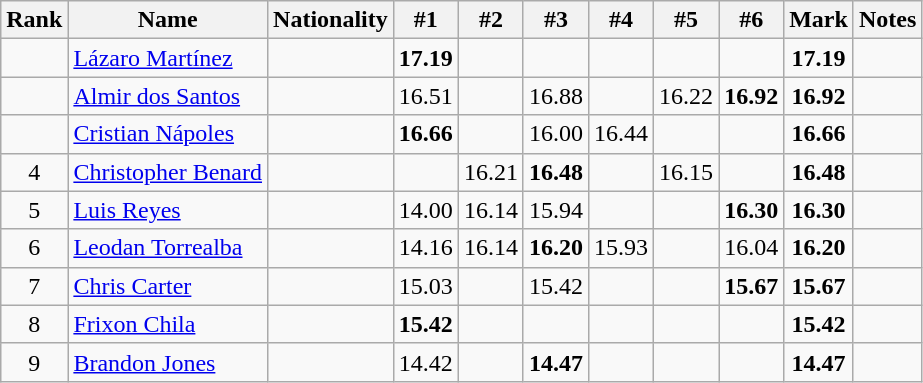<table class="wikitable sortable" style="text-align:center">
<tr>
<th>Rank</th>
<th>Name</th>
<th>Nationality</th>
<th>#1</th>
<th>#2</th>
<th>#3</th>
<th>#4</th>
<th>#5</th>
<th>#6</th>
<th>Mark</th>
<th>Notes</th>
</tr>
<tr>
<td></td>
<td align=left><a href='#'>Lázaro Martínez</a></td>
<td align=left></td>
<td><strong>17.19</strong></td>
<td></td>
<td></td>
<td></td>
<td></td>
<td></td>
<td><strong>17.19</strong></td>
<td></td>
</tr>
<tr>
<td></td>
<td align=left><a href='#'>Almir dos Santos</a></td>
<td align=left></td>
<td>16.51</td>
<td></td>
<td>16.88</td>
<td></td>
<td>16.22</td>
<td><strong>16.92</strong></td>
<td><strong>16.92</strong></td>
<td></td>
</tr>
<tr>
<td></td>
<td align=left><a href='#'>Cristian Nápoles</a></td>
<td align=left></td>
<td><strong>16.66</strong></td>
<td></td>
<td>16.00</td>
<td>16.44</td>
<td></td>
<td></td>
<td><strong>16.66</strong></td>
<td></td>
</tr>
<tr>
<td>4</td>
<td align=left><a href='#'>Christopher Benard</a></td>
<td align=left></td>
<td></td>
<td>16.21</td>
<td><strong>16.48</strong></td>
<td></td>
<td>16.15</td>
<td></td>
<td><strong>16.48</strong></td>
<td></td>
</tr>
<tr>
<td>5</td>
<td align=left><a href='#'>Luis Reyes</a></td>
<td align=left></td>
<td>14.00</td>
<td>16.14</td>
<td>15.94</td>
<td></td>
<td></td>
<td><strong>16.30</strong></td>
<td><strong>16.30</strong></td>
<td></td>
</tr>
<tr>
<td>6</td>
<td align=left><a href='#'>Leodan Torrealba</a></td>
<td align=left></td>
<td>14.16</td>
<td>16.14</td>
<td><strong>16.20</strong></td>
<td>15.93</td>
<td></td>
<td>16.04</td>
<td><strong>16.20</strong></td>
<td></td>
</tr>
<tr>
<td>7</td>
<td align=left><a href='#'>Chris Carter</a></td>
<td align=left></td>
<td>15.03</td>
<td></td>
<td>15.42</td>
<td></td>
<td></td>
<td><strong>15.67</strong></td>
<td><strong>15.67</strong></td>
<td></td>
</tr>
<tr>
<td>8</td>
<td align=left><a href='#'>Frixon Chila</a></td>
<td align=left></td>
<td><strong>15.42</strong></td>
<td></td>
<td></td>
<td></td>
<td></td>
<td></td>
<td><strong>15.42</strong></td>
<td></td>
</tr>
<tr>
<td>9</td>
<td align=left><a href='#'>Brandon Jones</a></td>
<td align=left></td>
<td>14.42</td>
<td></td>
<td><strong>14.47</strong></td>
<td></td>
<td></td>
<td></td>
<td><strong>14.47</strong></td>
<td></td>
</tr>
</table>
